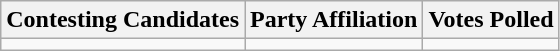<table class="wikitable sortable">
<tr>
<th>Contesting Candidates</th>
<th>Party Affiliation</th>
<th>Votes Polled</th>
</tr>
<tr>
<td></td>
<td></td>
<td></td>
</tr>
</table>
